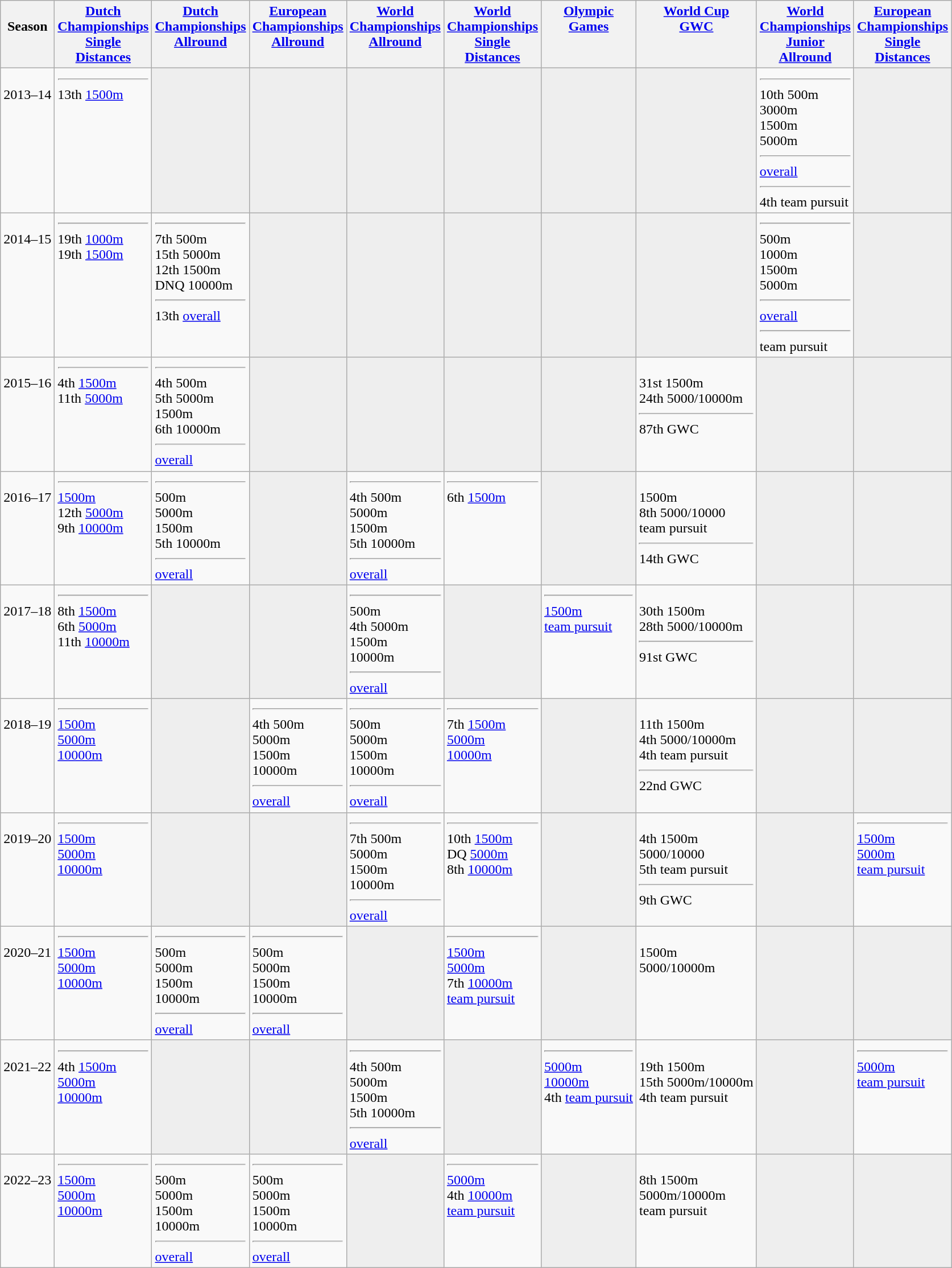<table class="wikitable">
<tr style="vertical-align: top;">
<th><br> Season</th>
<th><a href='#'>Dutch <br> Championships <br> Single <br> Distances</a></th>
<th><a href='#'>Dutch <br> Championships <br> Allround</a></th>
<th><a href='#'>European <br> Championships <br> Allround</a></th>
<th><a href='#'>World <br> Championships <br> Allround</a></th>
<th><a href='#'>World <br> Championships <br> Single <br> Distances</a></th>
<th><a href='#'>Olympic <br> Games</a></th>
<th><a href='#'>World Cup <br> GWC</a></th>
<th><a href='#'>World <br> Championships <br> Junior <br> Allround</a></th>
<th><a href='#'>European <br> Championships <br> Single <br> Distances</a></th>
</tr>
<tr style="vertical-align: top;">
<td><br> 2013–14</td>
<td> <hr>  13th <a href='#'>1500m</a></td>
<td bgcolor=#EEEEEE></td>
<td bgcolor=#EEEEEE></td>
<td bgcolor=#EEEEEE></td>
<td bgcolor=#EEEEEE></td>
<td bgcolor=#EEEEEE></td>
<td bgcolor=#EEEEEE></td>
<td> <hr> 10th 500m <br>  3000m <br>  1500m <br>  5000m <hr>  <a href='#'>overall</a> <hr> 4th team pursuit</td>
<td bgcolor=#EEEEEE></td>
</tr>
<tr style="vertical-align: top;">
<td><br> 2014–15</td>
<td> <hr> 19th <a href='#'>1000m</a> <br> 19th <a href='#'>1500m</a></td>
<td> <hr>  7th 500m <br> 15th 5000m <br> 12th 1500m <br> DNQ 10000m <hr> 13th <a href='#'>overall</a></td>
<td bgcolor=#EEEEEE></td>
<td bgcolor=#EEEEEE></td>
<td bgcolor=#EEEEEE></td>
<td bgcolor=#EEEEEE></td>
<td bgcolor=#EEEEEE></td>
<td> <hr>  500m <br>  1000m <br>  1500m <br>  5000m <hr>  <a href='#'>overall</a> <hr>  team pursuit</td>
<td bgcolor=#EEEEEE></td>
</tr>
<tr style="vertical-align: top;">
<td><br> 2015–16</td>
<td> <hr> 4th <a href='#'>1500m</a> <br> 11th <a href='#'>5000m</a></td>
<td> <hr>  4th 500m <br> 5th 5000m <br>  1500m <br> 6th 10000m <hr>  <a href='#'>overall</a></td>
<td bgcolor=#EEEEEE></td>
<td bgcolor=#EEEEEE></td>
<td bgcolor=#EEEEEE></td>
<td bgcolor=#EEEEEE></td>
<td><br> 31st 1500m <br> 24th 5000/10000m <hr> 87th GWC</td>
<td bgcolor=#EEEEEE></td>
<td bgcolor=#EEEEEE></td>
</tr>
<tr style="vertical-align: top;">
<td><br> 2016–17</td>
<td> <hr>  <a href='#'>1500m</a> <br> 12th <a href='#'>5000m</a> <br> 9th <a href='#'>10000m</a></td>
<td> <hr>   500m <br>  5000m <br>  1500m <br> 5th 10000m <hr>  <a href='#'>overall</a></td>
<td bgcolor=#EEEEEE></td>
<td> <hr> 4th 500m <br>  5000m <br>  1500m <br> 5th 10000m <hr>  <a href='#'>overall</a></td>
<td> <hr> 6th <a href='#'>1500m</a></td>
<td bgcolor=#EEEEEE></td>
<td><br>  1500m <br> 8th 5000/10000 <br>  team pursuit <hr> 14th GWC</td>
<td bgcolor=#EEEEEE></td>
<td bgcolor=#EEEEEE></td>
</tr>
<tr style="vertical-align: top;">
<td><br> 2017–18</td>
<td> <hr> 8th <a href='#'>1500m</a> <br> 6th <a href='#'>5000m</a> <br> 11th <a href='#'>10000m</a></td>
<td bgcolor=#EEEEEE></td>
<td bgcolor=#EEEEEE></td>
<td> <hr>  500m <br> 4th 5000m <br>  1500m <br>  10000m <hr>  <a href='#'>overall</a></td>
<td bgcolor=#EEEEEE></td>
<td> <hr>  <a href='#'>1500m</a> <br>  <a href='#'>team pursuit</a></td>
<td><br> 30th 1500m <br> 28th 5000/10000m <hr> 91st GWC</td>
<td bgcolor=#EEEEEE></td>
<td bgcolor=#EEEEEE></td>
</tr>
<tr style="vertical-align: top;">
<td><br> 2018–19</td>
<td> <hr>  <a href='#'>1500m</a> <br>  <a href='#'>5000m</a> <br>  <a href='#'>10000m</a></td>
<td bgcolor=#EEEEEE></td>
<td> <hr> 4th 500m <br>  5000m <br>  1500m <br>  10000m <hr>  <a href='#'>overall</a></td>
<td> <hr>  500m <br>  5000m <br>  1500m <br>  10000m <hr>  <a href='#'>overall</a></td>
<td> <hr> 7th <a href='#'>1500m</a> <br>  <a href='#'>5000m</a> <br>  <a href='#'>10000m</a></td>
<td bgcolor=#EEEEEE></td>
<td><br> 11th 1500m <br> 4th 5000/10000m <br> 4th team pursuit <hr> 22nd GWC</td>
<td bgcolor=#EEEEEE></td>
<td bgcolor=#EEEEEE></td>
</tr>
<tr style="vertical-align: top;">
<td><br> 2019–20</td>
<td> <hr>  <a href='#'>1500m</a> <br>  <a href='#'>5000m</a> <br>  <a href='#'>10000m</a></td>
<td bgcolor=#EEEEEE></td>
<td bgcolor=#EEEEEE></td>
<td> <hr> 7th 500m <br>  5000m <br>  1500m <br>  10000m <hr>  <a href='#'>overall</a></td>
<td> <hr> 10th <a href='#'>1500m</a> <br> DQ <a href='#'>5000m</a> <br> 8th <a href='#'>10000m</a></td>
<td bgcolor=#EEEEEE></td>
<td><br> 4th 1500m <br>  5000/10000 <br> 5th team pursuit <hr> 9th GWC</td>
<td bgcolor=#EEEEEE></td>
<td> <hr>  <a href='#'>1500m</a> <br>  <a href='#'>5000m</a> <br>  <a href='#'>team pursuit</a></td>
</tr>
<tr - style="vertical-align: top;">
<td><br> 2020–21</td>
<td> <hr>  <a href='#'>1500m</a> <br>  <a href='#'>5000m</a> <br>  <a href='#'>10000m</a></td>
<td> <hr>  500m <br>  5000m <br>  1500m <br>  10000m <hr>  <a href='#'>overall</a></td>
<td> <hr>  500m <br>  5000m <br>  1500m <br>  10000m <hr>  <a href='#'>overall</a></td>
<td bgcolor=#EEEEEE></td>
<td> <hr>  <a href='#'>1500m</a> <br>  <a href='#'>5000m</a> <br> 7th <a href='#'>10000m</a> <br>  <a href='#'>team pursuit</a></td>
<td bgcolor=#EEEEEE></td>
<td><br>  1500m <br>  5000/10000m</td>
<td bgcolor=#EEEEEE></td>
<td bgcolor=#EEEEEE></td>
</tr>
<tr - style="vertical-align: top;">
<td><br> 2021–22</td>
<td> <hr> 4th <a href='#'>1500m</a> <br>  <a href='#'>5000m</a> <br>  <a href='#'>10000m</a></td>
<td bgcolor=#EEEEEE></td>
<td bgcolor=#EEEEEE></td>
<td> <hr> 4th 500m <br>  5000m <br>  1500m <br> 5th 10000m <hr>  <a href='#'>overall</a></td>
<td bgcolor=#EEEEEE></td>
<td> <hr>  <a href='#'>5000m</a> <br>  <a href='#'>10000m</a> <br> 4th <a href='#'>team pursuit</a></td>
<td><br> 19th 1500m <br> 15th 5000m/10000m <br> 4th team pursuit</td>
<td bgcolor=#EEEEEE></td>
<td> <hr>  <a href='#'>5000m</a> <br>  <a href='#'>team pursuit</a></td>
</tr>
<tr - style="vertical-align: top;">
<td><br> 2022–23</td>
<td> <hr>  <a href='#'>1500m</a> <br>  <a href='#'>5000m</a> <br>  <a href='#'>10000m</a></td>
<td> <hr>  500m <br>  5000m <br>  1500m <br>  10000m <hr>  <a href='#'>overall</a></td>
<td> <hr>  500m <br>  5000m <br>  1500m <br>  10000m <hr>  <a href='#'>overall</a></td>
<td bgcolor=#EEEEEE></td>
<td> <hr>  <a href='#'>5000m</a> <br> 4th <a href='#'>10000m</a> <br>  <a href='#'>team pursuit</a></td>
<td bgcolor=#EEEEEE></td>
<td><br> 8th 1500m <br>  5000m/10000m <br>  team pursuit</td>
<td bgcolor=#EEEEEE></td>
<td bgcolor=#EEEEEE></td>
</tr>
</table>
